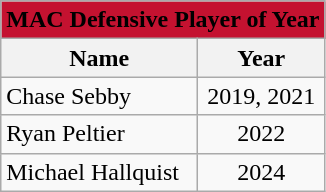<table class="wikitable">
<tr>
<th colspan=2 style="background:#C41230;"><span>MAC Defensive Player of Year</span></th>
</tr>
<tr>
<th>Name</th>
<th>Year</th>
</tr>
<tr>
<td>Chase Sebby</td>
<td align=center>2019, 2021</td>
</tr>
<tr>
<td>Ryan Peltier</td>
<td align=center>2022</td>
</tr>
<tr>
<td>Michael Hallquist</td>
<td align=center>2024</td>
</tr>
</table>
